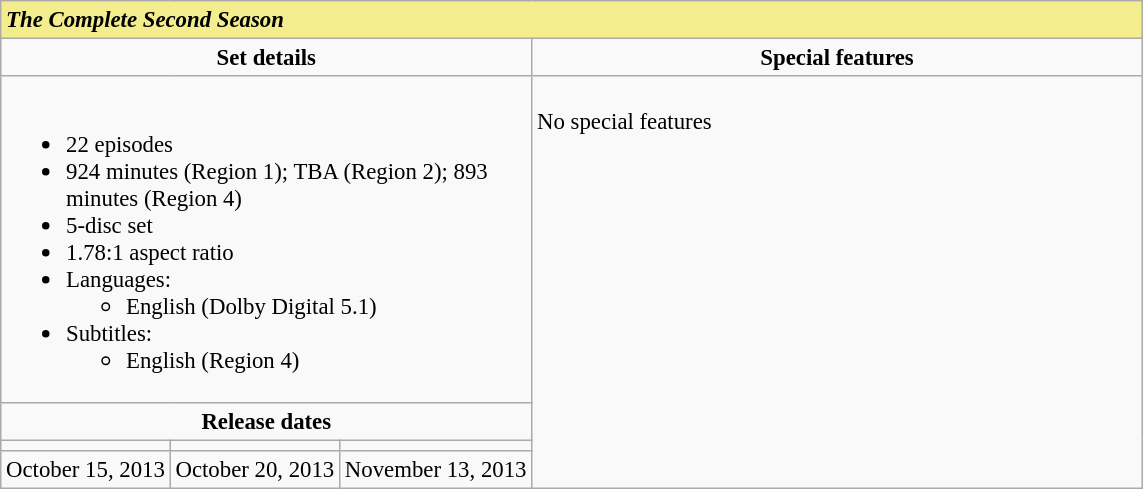<table class="wikitable" style="font-size:95%;">
<tr style="background:#F3ED8D">
<td colspan="6"><strong><em>The Complete Second Season</em></strong></td>
</tr>
<tr>
<td align="center" width="300" colspan="3"><strong>Set details</strong></td>
<td width="400" align="center"><strong>Special features</strong></td>
</tr>
<tr valign="top">
<td colspan="3" align="left" width="300"><br><ul><li>22 episodes</li><li>924 minutes (Region 1); TBA (Region 2); 893 minutes (Region 4)</li><li>5-disc set</li><li>1.78:1 aspect ratio</li><li>Languages:<ul><li>English (Dolby Digital 5.1)</li></ul></li><li>Subtitles:<ul><li>English (Region 4)</li></ul></li></ul></td>
<td rowspan="4" align="left" width="400"><br>No special features</td>
</tr>
<tr>
<td colspan="3" align="center"><strong>Release dates</strong></td>
</tr>
<tr>
<td align="center"></td>
<td align="center"></td>
<td align="center"></td>
</tr>
<tr>
<td align="center">October 15, 2013</td>
<td align="center">October 20, 2013</td>
<td align="center">November 13, 2013</td>
</tr>
</table>
